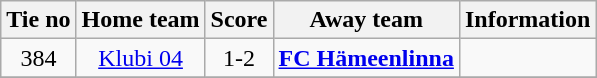<table class="wikitable" style="text-align:center">
<tr>
<th style= width="40px">Tie no</th>
<th style= width="150px">Home team</th>
<th style= width="60px">Score</th>
<th style= width="150px">Away team</th>
<th style= width="30px">Information</th>
</tr>
<tr>
<td>384</td>
<td><a href='#'>Klubi 04</a></td>
<td>1-2</td>
<td><strong><a href='#'>FC Hämeenlinna</a></strong></td>
<td></td>
</tr>
<tr>
</tr>
</table>
